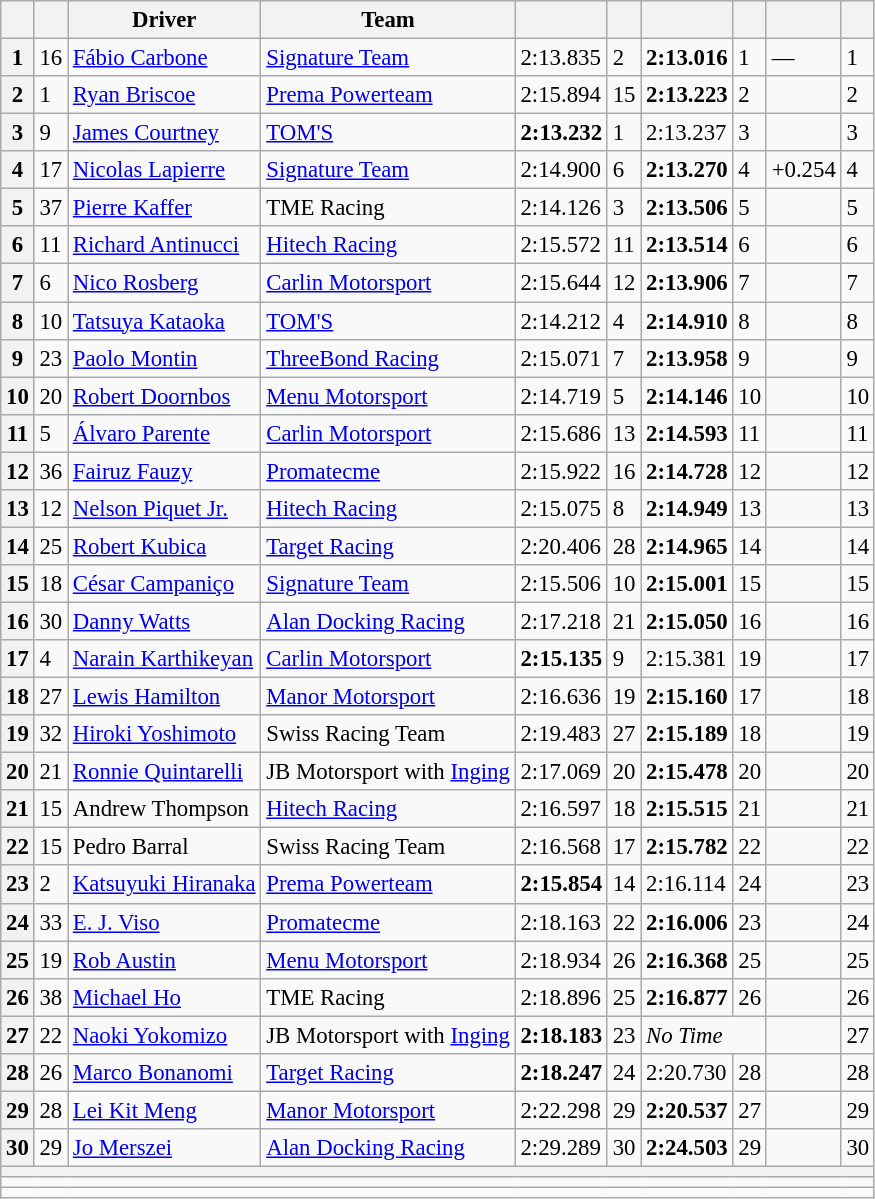<table class="wikitable" style="font-size: 95%;">
<tr>
<th scope="col"></th>
<th scope="col"></th>
<th scope="col">Driver</th>
<th scope="col">Team</th>
<th scope="col"></th>
<th scope="col"></th>
<th scope="col"></th>
<th scope="col"></th>
<th scope="col"></th>
<th scope="col"></th>
</tr>
<tr>
<th scope="row">1</th>
<td>16</td>
<td> <a href='#'>Fábio Carbone</a></td>
<td><a href='#'>Signature Team</a></td>
<td>2:13.835</td>
<td>2</td>
<td><strong>2:13.016</strong></td>
<td>1</td>
<td>—</td>
<td>1</td>
</tr>
<tr>
<th scope="row">2</th>
<td>1</td>
<td> <a href='#'>Ryan Briscoe</a></td>
<td><a href='#'>Prema Powerteam</a></td>
<td>2:15.894</td>
<td>15</td>
<td><strong>2:13.223</strong></td>
<td>2</td>
<td></td>
<td>2</td>
</tr>
<tr>
<th scope="row">3</th>
<td>9</td>
<td> <a href='#'>James Courtney</a></td>
<td><a href='#'>TOM'S</a></td>
<td><strong>2:13.232</strong></td>
<td>1</td>
<td>2:13.237</td>
<td>3</td>
<td></td>
<td>3</td>
</tr>
<tr>
<th scope="row">4</th>
<td>17</td>
<td> <a href='#'>Nicolas Lapierre</a></td>
<td><a href='#'>Signature Team</a></td>
<td>2:14.900</td>
<td>6</td>
<td><strong>2:13.270</strong></td>
<td>4</td>
<td>+0.254</td>
<td>4</td>
</tr>
<tr>
<th scope="row">5</th>
<td>37</td>
<td> <a href='#'>Pierre Kaffer</a></td>
<td>TME Racing</td>
<td>2:14.126</td>
<td>3</td>
<td><strong>2:13.506</strong></td>
<td>5</td>
<td></td>
<td>5</td>
</tr>
<tr>
<th scope="row">6</th>
<td>11</td>
<td> <a href='#'>Richard Antinucci</a></td>
<td><a href='#'>Hitech Racing</a></td>
<td>2:15.572</td>
<td>11</td>
<td><strong>2:13.514</strong></td>
<td>6</td>
<td></td>
<td>6</td>
</tr>
<tr>
<th scope="row">7</th>
<td>6</td>
<td> <a href='#'>Nico Rosberg</a></td>
<td><a href='#'>Carlin Motorsport</a></td>
<td>2:15.644</td>
<td>12</td>
<td><strong>2:13.906</strong></td>
<td>7</td>
<td></td>
<td>7</td>
</tr>
<tr>
<th scope="row">8</th>
<td>10</td>
<td> <a href='#'>Tatsuya Kataoka</a></td>
<td><a href='#'>TOM'S</a></td>
<td>2:14.212</td>
<td>4</td>
<td><strong>2:14.910</strong></td>
<td>8</td>
<td></td>
<td>8</td>
</tr>
<tr>
<th scope="row">9</th>
<td>23</td>
<td> <a href='#'>Paolo Montin</a></td>
<td><a href='#'>ThreeBond Racing</a></td>
<td>2:15.071</td>
<td>7</td>
<td><strong>2:13.958</strong></td>
<td>9</td>
<td></td>
<td>9</td>
</tr>
<tr>
<th scope="row">10</th>
<td>20</td>
<td> <a href='#'>Robert Doornbos</a></td>
<td><a href='#'>Menu Motorsport</a></td>
<td>2:14.719</td>
<td>5</td>
<td><strong>2:14.146</strong></td>
<td>10</td>
<td></td>
<td>10</td>
</tr>
<tr>
<th scope="row">11</th>
<td>5</td>
<td> <a href='#'>Álvaro Parente</a></td>
<td><a href='#'>Carlin Motorsport</a></td>
<td>2:15.686</td>
<td>13</td>
<td><strong>2:14.593</strong></td>
<td>11</td>
<td></td>
<td>11</td>
</tr>
<tr>
<th scope="row">12</th>
<td>36</td>
<td> <a href='#'>Fairuz Fauzy</a></td>
<td><a href='#'>Promatecme</a></td>
<td>2:15.922</td>
<td>16</td>
<td><strong>2:14.728</strong></td>
<td>12</td>
<td></td>
<td>12</td>
</tr>
<tr>
<th scope="row">13</th>
<td>12</td>
<td> <a href='#'>Nelson Piquet Jr.</a></td>
<td><a href='#'>Hitech Racing</a></td>
<td>2:15.075</td>
<td>8</td>
<td><strong>2:14.949</strong></td>
<td>13</td>
<td></td>
<td>13</td>
</tr>
<tr>
<th scope="row">14</th>
<td>25</td>
<td> <a href='#'>Robert Kubica</a></td>
<td><a href='#'>Target Racing</a></td>
<td>2:20.406</td>
<td>28</td>
<td><strong>2:14.965</strong></td>
<td>14</td>
<td></td>
<td>14</td>
</tr>
<tr>
<th scope="row">15</th>
<td>18</td>
<td> <a href='#'>César Campaniço</a></td>
<td><a href='#'>Signature Team</a></td>
<td>2:15.506</td>
<td>10</td>
<td><strong>2:15.001</strong></td>
<td>15</td>
<td></td>
<td>15</td>
</tr>
<tr>
<th scope="row">16</th>
<td>30</td>
<td> <a href='#'>Danny Watts</a></td>
<td><a href='#'>Alan Docking Racing</a></td>
<td>2:17.218</td>
<td>21</td>
<td><strong>2:15.050</strong></td>
<td>16</td>
<td></td>
<td>16</td>
</tr>
<tr>
<th scope="row">17</th>
<td>4</td>
<td> <a href='#'>Narain Karthikeyan</a></td>
<td><a href='#'>Carlin Motorsport</a></td>
<td><strong>2:15.135</strong></td>
<td>9</td>
<td>2:15.381</td>
<td>19</td>
<td></td>
<td>17</td>
</tr>
<tr>
<th scope="row">18</th>
<td>27</td>
<td> <a href='#'>Lewis Hamilton</a></td>
<td><a href='#'>Manor Motorsport</a></td>
<td>2:16.636</td>
<td>19</td>
<td><strong>2:15.160</strong></td>
<td>17</td>
<td></td>
<td>18</td>
</tr>
<tr>
<th scope="row">19</th>
<td>32</td>
<td> <a href='#'>Hiroki Yoshimoto</a></td>
<td>Swiss Racing Team</td>
<td>2:19.483</td>
<td>27</td>
<td><strong>2:15.189</strong></td>
<td>18</td>
<td></td>
<td>19</td>
</tr>
<tr>
<th scope="row">20</th>
<td>21</td>
<td> <a href='#'>Ronnie Quintarelli</a></td>
<td>JB Motorsport with <a href='#'>Inging</a></td>
<td>2:17.069</td>
<td>20</td>
<td><strong>2:15.478</strong></td>
<td>20</td>
<td></td>
<td>20</td>
</tr>
<tr>
<th scope="row">21</th>
<td>15</td>
<td> Andrew Thompson</td>
<td><a href='#'>Hitech Racing</a></td>
<td>2:16.597</td>
<td>18</td>
<td><strong>2:15.515</strong></td>
<td>21</td>
<td></td>
<td>21</td>
</tr>
<tr>
<th scope="row">22</th>
<td>15</td>
<td> Pedro Barral</td>
<td>Swiss Racing Team</td>
<td>2:16.568</td>
<td>17</td>
<td><strong>2:15.782</strong></td>
<td>22</td>
<td></td>
<td>22</td>
</tr>
<tr>
<th scope="row">23</th>
<td>2</td>
<td><a href='#'>Katsuyuki Hiranaka</a></td>
<td><a href='#'>Prema Powerteam</a></td>
<td><strong>2:15.854</strong></td>
<td>14</td>
<td>2:16.114</td>
<td>24</td>
<td></td>
<td>23</td>
</tr>
<tr>
<th scope="row">24</th>
<td>33</td>
<td> <a href='#'>E. J. Viso</a></td>
<td><a href='#'>Promatecme</a></td>
<td>2:18.163</td>
<td>22</td>
<td><strong>2:16.006</strong></td>
<td>23</td>
<td></td>
<td>24</td>
</tr>
<tr>
<th scope="row">25</th>
<td>19</td>
<td> <a href='#'>Rob Austin</a></td>
<td><a href='#'>Menu Motorsport</a></td>
<td>2:18.934</td>
<td>26</td>
<td><strong>2:16.368</strong></td>
<td>25</td>
<td></td>
<td>25</td>
</tr>
<tr>
<th scope="row">26</th>
<td>38</td>
<td> <a href='#'>Michael Ho</a></td>
<td>TME Racing</td>
<td>2:18.896</td>
<td>25</td>
<td><strong>2:16.877</strong></td>
<td>26</td>
<td></td>
<td>26</td>
</tr>
<tr>
<th scope="row">27</th>
<td>22</td>
<td> <a href='#'>Naoki Yokomizo</a></td>
<td>JB Motorsport with <a href='#'>Inging</a></td>
<td><strong>2:18.183</strong></td>
<td>23</td>
<td colspan="2"><em>No Time</em></td>
<td></td>
<td>27</td>
</tr>
<tr>
<th scope="row">28</th>
<td>26</td>
<td> <a href='#'>Marco Bonanomi</a></td>
<td><a href='#'>Target Racing</a></td>
<td><strong>2:18.247</strong></td>
<td>24</td>
<td>2:20.730</td>
<td>28</td>
<td></td>
<td>28</td>
</tr>
<tr>
<th scope="row">29</th>
<td>28</td>
<td> <a href='#'>Lei Kit Meng</a></td>
<td><a href='#'>Manor Motorsport</a></td>
<td>2:22.298</td>
<td>29</td>
<td><strong>2:20.537</strong></td>
<td>27</td>
<td></td>
<td>29</td>
</tr>
<tr>
<th scope="row">30</th>
<td>29</td>
<td> <a href='#'>Jo Merszei</a></td>
<td><a href='#'>Alan Docking Racing</a></td>
<td>2:29.289</td>
<td>30</td>
<td><strong>2:24.503</strong></td>
<td>29</td>
<td></td>
<td>30</td>
</tr>
<tr>
<th colspan="10"></th>
</tr>
<tr>
<td colspan="10"></td>
</tr>
<tr>
<td colspan="10"></td>
</tr>
</table>
